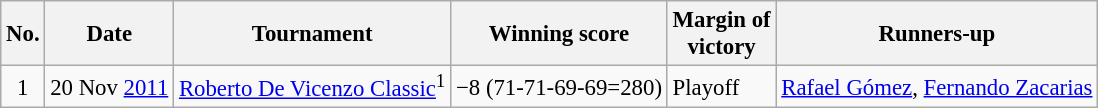<table class="wikitable" style="font-size:95%;">
<tr>
<th>No.</th>
<th>Date</th>
<th>Tournament</th>
<th>Winning score</th>
<th>Margin of<br>victory</th>
<th>Runners-up</th>
</tr>
<tr>
<td align=center>1</td>
<td align=right>20 Nov <a href='#'>2011</a></td>
<td><a href='#'>Roberto De Vicenzo Classic</a><sup>1</sup></td>
<td>−8 (71-71-69-69=280)</td>
<td>Playoff</td>
<td> <a href='#'>Rafael Gómez</a>,  <a href='#'>Fernando Zacarias</a></td>
</tr>
</table>
